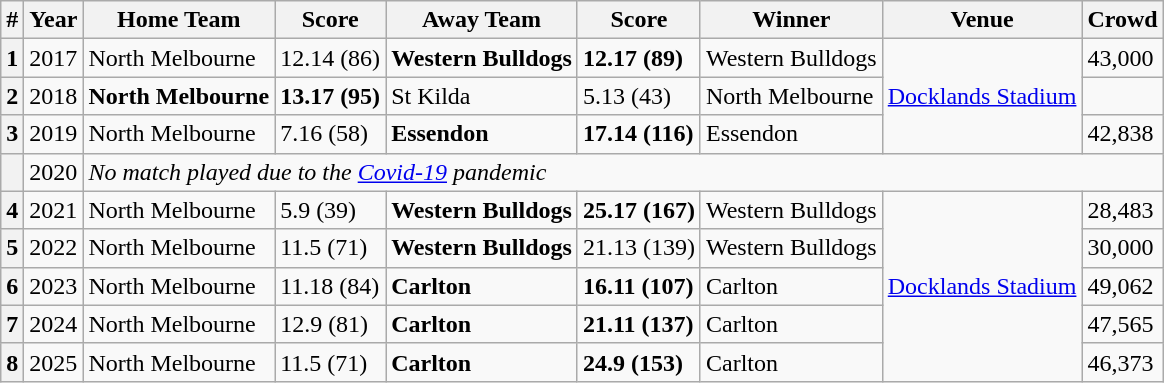<table class="wikitable">
<tr>
<th>#</th>
<th>Year</th>
<th>Home Team</th>
<th>Score</th>
<th>Away Team</th>
<th>Score</th>
<th>Winner</th>
<th>Venue</th>
<th>Crowd</th>
</tr>
<tr>
<th>1</th>
<td>2017</td>
<td> North Melbourne</td>
<td>12.14 (86)</td>
<td><strong> Western Bulldogs</strong></td>
<td><strong>12.17 (89)</strong></td>
<td> Western Bulldogs</td>
<td rowspan="3"><a href='#'>Docklands Stadium</a></td>
<td>43,000</td>
</tr>
<tr>
<th>2</th>
<td>2018</td>
<td><strong> North Melbourne</strong></td>
<td><strong>13.17 (95)</strong></td>
<td> St Kilda</td>
<td>5.13 (43)</td>
<td> North Melbourne</td>
<td></td>
</tr>
<tr>
<th>3</th>
<td>2019</td>
<td> North Melbourne</td>
<td>7.16 (58)</td>
<td><strong> Essendon</strong></td>
<td><strong>17.14 (116)</strong></td>
<td> Essendon</td>
<td>42,838</td>
</tr>
<tr>
<th></th>
<td>2020</td>
<td colspan="7"><em>No match played due to the <a href='#'>Covid-19</a> pandemic</em></td>
</tr>
<tr>
<th>4</th>
<td>2021</td>
<td> North Melbourne</td>
<td>5.9 (39)</td>
<td><strong> Western Bulldogs</strong></td>
<td><strong>25.17 (167)</strong></td>
<td> Western Bulldogs</td>
<td rowspan="5"><a href='#'>Docklands Stadium</a></td>
<td>28,483</td>
</tr>
<tr>
<th>5</th>
<td>2022</td>
<td> North Melbourne</td>
<td>11.5 (71)</td>
<td><strong> Western Bulldogs</strong></td>
<td>21.13 (139)</td>
<td> Western Bulldogs</td>
<td>30,000</td>
</tr>
<tr>
<th>6</th>
<td>2023</td>
<td> North Melbourne</td>
<td>11.18 (84)</td>
<td><strong> Carlton</strong></td>
<td><strong>16.11 (107)</strong></td>
<td> Carlton</td>
<td>49,062</td>
</tr>
<tr>
<th>7</th>
<td>2024</td>
<td> North Melbourne</td>
<td>12.9 (81)</td>
<td><strong> Carlton</strong></td>
<td><strong>21.11 (137)</strong></td>
<td> Carlton</td>
<td>47,565</td>
</tr>
<tr>
<th>8</th>
<td>2025</td>
<td> North Melbourne</td>
<td>11.5 (71)</td>
<td><strong> Carlton</strong></td>
<td><strong>24.9 (153)</strong></td>
<td> Carlton</td>
<td>46,373</td>
</tr>
</table>
